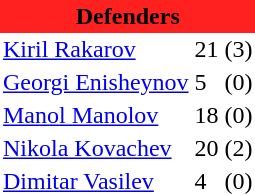<table class="toccolours" border="0" cellpadding="2" cellspacing="0" align="left" style="margin:0.5em;">
<tr>
<th colspan="4" align="center" bgcolor="#FF2020"><span>Defenders</span></th>
</tr>
<tr>
<td> <a href='#'>Kiril Rakarov</a></td>
<td>21</td>
<td>(3)</td>
</tr>
<tr>
<td> <a href='#'>Georgi Enisheynov</a></td>
<td>5</td>
<td>(0)</td>
</tr>
<tr>
<td> <a href='#'>Manol Manolov</a></td>
<td>18</td>
<td>(0)</td>
</tr>
<tr>
<td> <a href='#'>Nikola Kovachev</a></td>
<td>20</td>
<td>(2)</td>
</tr>
<tr>
<td> <a href='#'>Dimitar Vasilev</a></td>
<td>4</td>
<td>(0)</td>
</tr>
<tr>
</tr>
</table>
